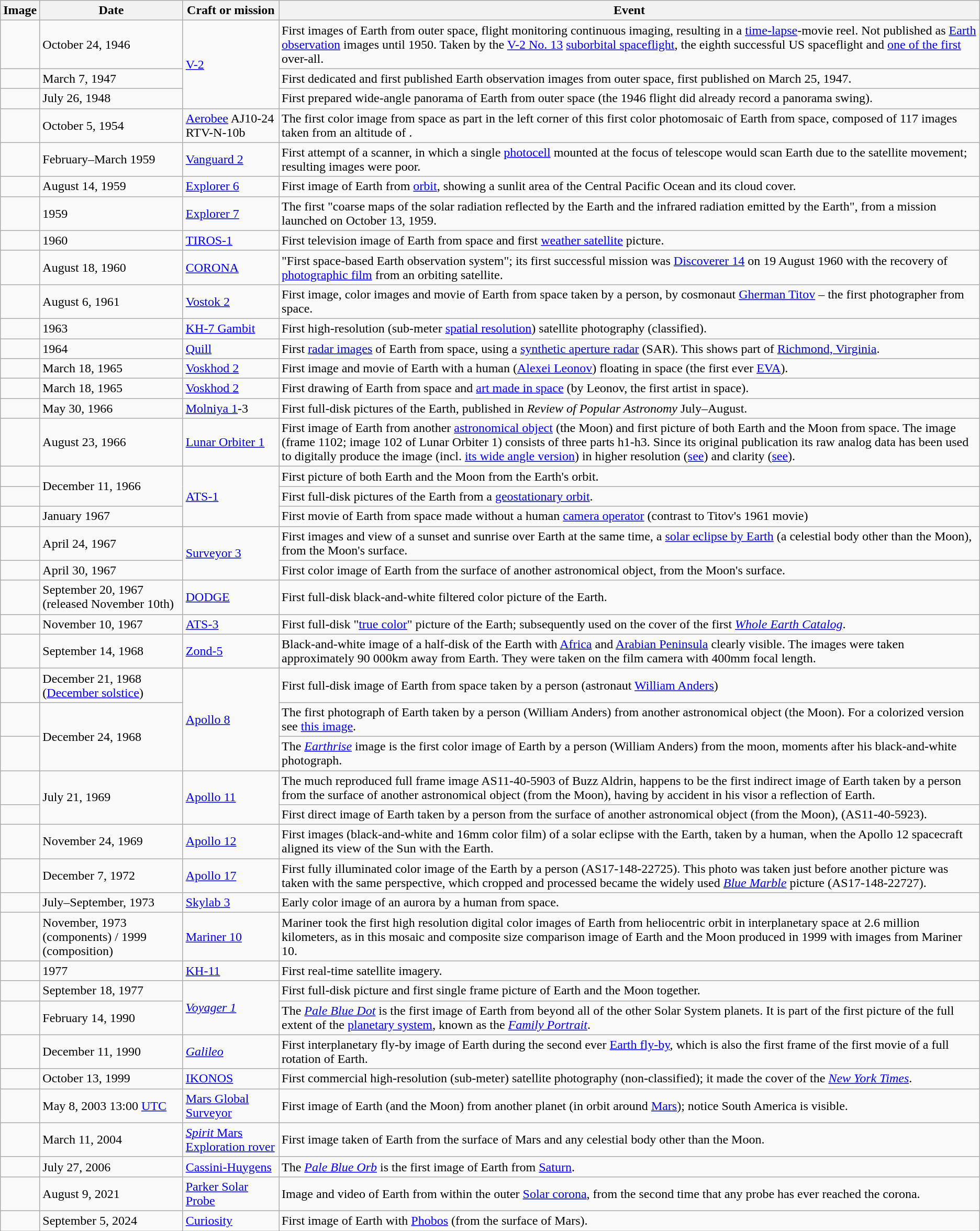<table class="wikitable sticky-header">
<tr>
<th>Image</th>
<th>Date</th>
<th>Craft or mission</th>
<th>Event</th>
</tr>
<tr>
<td><br><br>
</td>
<td>October 24, 1946</td>
<td rowspan="3"><a href='#'>V-2</a></td>
<td>First images of Earth from outer space, flight monitoring continuous imaging, resulting in a <a href='#'>time-lapse</a>-movie reel. Not published as <a href='#'>Earth observation</a> images until 1950. Taken by the <a href='#'>V-2 No. 13</a> <a href='#'>suborbital spaceflight</a>, the eighth successful US spaceflight and <a href='#'>one of the first</a> over-all.</td>
</tr>
<tr>
<td></td>
<td>March 7, 1947</td>
<td>First dedicated and first published Earth observation images from outer space, first published on March 25, 1947.</td>
</tr>
<tr>
<td></td>
<td>July 26, 1948</td>
<td>First prepared wide-angle panorama of Earth from outer space (the 1946 flight did already record a panorama swing).</td>
</tr>
<tr>
<td></td>
<td>October 5, 1954</td>
<td><a href='#'>Aerobee</a> AJ10-24<br>RTV-N-10b</td>
<td>The first color image from space as part in the left corner of this first color photomosaic of Earth from space, composed of 117 images taken from an altitude of .</td>
</tr>
<tr>
<td></td>
<td>February–March 1959</td>
<td><a href='#'>Vanguard 2</a></td>
<td>First attempt of a scanner, in which a single <a href='#'>photocell</a> mounted at the focus of telescope would scan Earth due to the satellite movement; resulting images were poor.</td>
</tr>
<tr>
<td></td>
<td>August 14, 1959</td>
<td><a href='#'>Explorer 6</a></td>
<td>First image of Earth from <a href='#'>orbit</a>, showing a sunlit area of the Central Pacific Ocean and its cloud cover.</td>
</tr>
<tr>
<td></td>
<td>1959</td>
<td><a href='#'>Explorer 7</a></td>
<td>The first "coarse maps of the solar radiation reflected by the Earth and the infrared radiation emitted by the Earth", from a mission launched on October 13, 1959.</td>
</tr>
<tr>
<td></td>
<td>1960</td>
<td><a href='#'>TIROS-1</a></td>
<td>First television image of Earth from space and first <a href='#'>weather satellite</a> picture.</td>
</tr>
<tr>
<td></td>
<td>August 18, 1960</td>
<td><a href='#'>CORONA</a></td>
<td>"First space-based Earth observation system"; its first successful mission was <a href='#'>Discoverer 14</a> on 19 August 1960 with the recovery of <a href='#'>photographic film</a> from an orbiting satellite.</td>
</tr>
<tr>
<td></td>
<td>August 6, 1961</td>
<td><a href='#'>Vostok 2</a></td>
<td>First image, color images and movie of Earth from space taken by a person, by cosmonaut <a href='#'>Gherman Titov</a> – the first photographer from space.</td>
</tr>
<tr>
<td></td>
<td>1963</td>
<td><a href='#'>KH-7 Gambit</a></td>
<td>First high-resolution (sub-meter <a href='#'>spatial resolution</a>) satellite photography (classified).</td>
</tr>
<tr>
<td></td>
<td>1964</td>
<td><a href='#'>Quill</a></td>
<td>First <a href='#'>radar images</a> of Earth from space, using a <a href='#'>synthetic aperture radar</a> (SAR). This shows part of <a href='#'>Richmond, Virginia</a>.</td>
</tr>
<tr>
<td></td>
<td>March 18, 1965</td>
<td><a href='#'>Voskhod 2</a></td>
<td>First image and movie of Earth with a human (<a href='#'>Alexei Leonov</a>) floating in space (the first ever <a href='#'>EVA</a>).</td>
</tr>
<tr>
<td></td>
<td>March 18, 1965</td>
<td><a href='#'>Voskhod 2</a></td>
<td>First drawing of Earth from space and <a href='#'>art made in space</a> (by Leonov, the first artist in space).</td>
</tr>
<tr>
<td></td>
<td>May 30, 1966</td>
<td><a href='#'>Molniya 1</a>-3</td>
<td>First full-disk pictures of the Earth, published in <em>Review of Popular Astronomy</em> July–August.</td>
</tr>
<tr>
<td></td>
<td>August 23, 1966</td>
<td><a href='#'>Lunar Orbiter 1</a></td>
<td>First image of Earth from another <a href='#'>astronomical object</a> (the Moon) and first picture of both Earth and the Moon from space. The image (frame 1102; image 102 of Lunar Orbiter 1) consists of three parts h1-h3. Since its original publication its raw analog data has been used to digitally produce the image (incl. <a href='#'>its wide angle version</a>) in higher resolution (<a href='#'>see</a>) and clarity (<a href='#'>see</a>).</td>
</tr>
<tr>
<td></td>
<td rowspan="2">December 11, 1966</td>
<td rowspan="3"><a href='#'>ATS-1</a></td>
<td>First picture of both Earth and the Moon from the Earth's orbit.</td>
</tr>
<tr>
<td></td>
<td>First full-disk pictures of the Earth from a <a href='#'>geostationary orbit</a>.</td>
</tr>
<tr>
<td></td>
<td>January 1967</td>
<td>First movie of Earth from space made without a human <a href='#'>camera operator</a> (contrast to Titov's 1961 movie)</td>
</tr>
<tr>
<td></td>
<td>April 24, 1967</td>
<td rowspan="2"><a href='#'>Surveyor 3</a></td>
<td>First images and view of a sunset and sunrise over Earth at the same time, a <a href='#'>solar eclipse by Earth</a> (a celestial body other than the Moon), from the Moon's surface.</td>
</tr>
<tr>
<td></td>
<td>April 30, 1967</td>
<td>First color image of Earth from the surface of another astronomical object, from the Moon's surface.</td>
</tr>
<tr>
<td></td>
<td>September 20, 1967 (released November 10th)</td>
<td><a href='#'>DODGE</a></td>
<td>First full-disk black-and-white filtered color picture of the Earth.</td>
</tr>
<tr>
<td></td>
<td>November 10, 1967</td>
<td><a href='#'>ATS-3</a></td>
<td>First full-disk "<a href='#'>true color</a>" picture of the Earth; subsequently used on the cover of the first <em><a href='#'>Whole Earth Catalog</a></em>.</td>
</tr>
<tr>
<td></td>
<td>September 14, 1968</td>
<td><a href='#'>Zond-5</a></td>
<td>Black-and-white image of a half-disk of the Earth with <a href='#'>Africa</a> and <a href='#'>Arabian Peninsula</a> clearly visible. The images were taken approximately 90 000km away from Earth. They were taken on the film camera with 400mm focal length.</td>
</tr>
<tr>
<td></td>
<td>December 21, 1968 (<a href='#'>December solstice</a>)</td>
<td rowspan="3"><a href='#'>Apollo 8</a></td>
<td>First full-disk image of Earth from space taken by a person (astronaut <a href='#'>William Anders</a>)</td>
</tr>
<tr>
<td></td>
<td rowspan="2">December 24, 1968</td>
<td>The first photograph of Earth taken by a person (William Anders) from another astronomical object (the Moon).  For a colorized version see <a href='#'>this image</a>.</td>
</tr>
<tr>
<td></td>
<td>The <em><a href='#'>Earthrise</a></em> image is the first color image of Earth by a person (William Anders) from the moon, moments after his black-and-white photograph.</td>
</tr>
<tr>
<td></td>
<td rowspan="2">July 21, 1969</td>
<td rowspan="2"><a href='#'>Apollo 11</a></td>
<td>The much reproduced full frame image AS11-40-5903 of Buzz Aldrin,  happens to be the first indirect image of Earth taken by a person from the surface of another astronomical object (from the Moon), having by accident in his visor a reflection of Earth.</td>
</tr>
<tr>
<td></td>
<td>First direct image of Earth taken by a person from the surface of another astronomical object (from the Moon), (AS11-40-5923).</td>
</tr>
<tr>
<td></td>
<td>November 24, 1969</td>
<td><a href='#'>Apollo 12</a></td>
<td>First images (black-and-white and 16mm color film) of a solar eclipse with the Earth, taken by a human, when the Apollo 12 spacecraft aligned its view of the Sun with the Earth.</td>
</tr>
<tr>
<td></td>
<td>December 7, 1972</td>
<td><a href='#'>Apollo 17</a></td>
<td>First fully illuminated color image of the Earth by a person (AS17-148-22725). This photo was taken just before another picture was taken with the same perspective, which cropped and processed became the widely used <em><a href='#'>Blue Marble</a></em> picture (AS17-148-22727).</td>
</tr>
<tr>
<td></td>
<td>July–September, 1973</td>
<td><a href='#'>Skylab 3</a></td>
<td>Early color image of an aurora by a human from space.</td>
</tr>
<tr>
<td></td>
<td>November, 1973 (components) / 1999 (composition)</td>
<td><a href='#'>Mariner 10</a></td>
<td>Mariner took the first high resolution digital color images of Earth from heliocentric orbit in interplanetary space at 2.6 million kilometers, as in this mosaic and composite size comparison image of Earth and the Moon produced in 1999 with images from Mariner 10.</td>
</tr>
<tr>
<td></td>
<td>1977</td>
<td><a href='#'>KH-11</a></td>
<td>First real-time satellite imagery.</td>
</tr>
<tr>
<td></td>
<td>September 18, 1977</td>
<td rowspan="2"><em><a href='#'>Voyager 1</a></em></td>
<td>First full-disk picture and first single frame picture of Earth and the Moon together.</td>
</tr>
<tr>
<td></td>
<td>February 14, 1990</td>
<td>The <em><a href='#'>Pale Blue Dot</a></em> is the first image of Earth from beyond all of the other Solar System planets. It is part of the first picture of the full extent of the <a href='#'>planetary system</a>, known as the <em><a href='#'>Family Portrait</a></em>.</td>
</tr>
<tr>
<td><br></td>
<td>December 11, 1990</td>
<td><em><a href='#'>Galileo</a></em></td>
<td>First interplanetary fly-by image of Earth during the second ever <a href='#'>Earth fly-by</a>, which is also the first frame of the first movie of a full rotation of Earth.</td>
</tr>
<tr>
<td></td>
<td>October 13, 1999</td>
<td><a href='#'>IKONOS</a></td>
<td>First commercial high-resolution (sub-meter) satellite photography (non-classified); it made the cover of the <em><a href='#'>New York Times</a></em>.</td>
</tr>
<tr>
<td></td>
<td>May 8, 2003 13:00 <a href='#'>UTC</a></td>
<td><a href='#'>Mars Global Surveyor</a></td>
<td>First image of Earth (and the Moon) from another planet (in orbit around <a href='#'>Mars</a>); notice South America is visible.</td>
</tr>
<tr>
<td></td>
<td>March 11, 2004</td>
<td><a href='#'><em>Spirit</em> Mars Exploration rover</a></td>
<td>First image taken of Earth from the surface of Mars and any celestial body other than the Moon.</td>
</tr>
<tr>
<td></td>
<td>July 27, 2006</td>
<td><a href='#'>Cassini-Huygens</a></td>
<td>The <em><a href='#'>Pale Blue Orb</a></em> is the first image of Earth from <a href='#'>Saturn</a>.</td>
</tr>
<tr>
<td><br></td>
<td>August 9, 2021</td>
<td><a href='#'>Parker Solar Probe</a></td>
<td>Image and video of Earth from within the outer <a href='#'>Solar corona</a>, from the second time that any probe has ever reached the corona.</td>
</tr>
<tr>
<td></td>
<td>September 5, 2024</td>
<td><a href='#'>Curiosity</a></td>
<td>First image of Earth with <a href='#'>Phobos</a> (from the surface of Mars).</td>
</tr>
</table>
